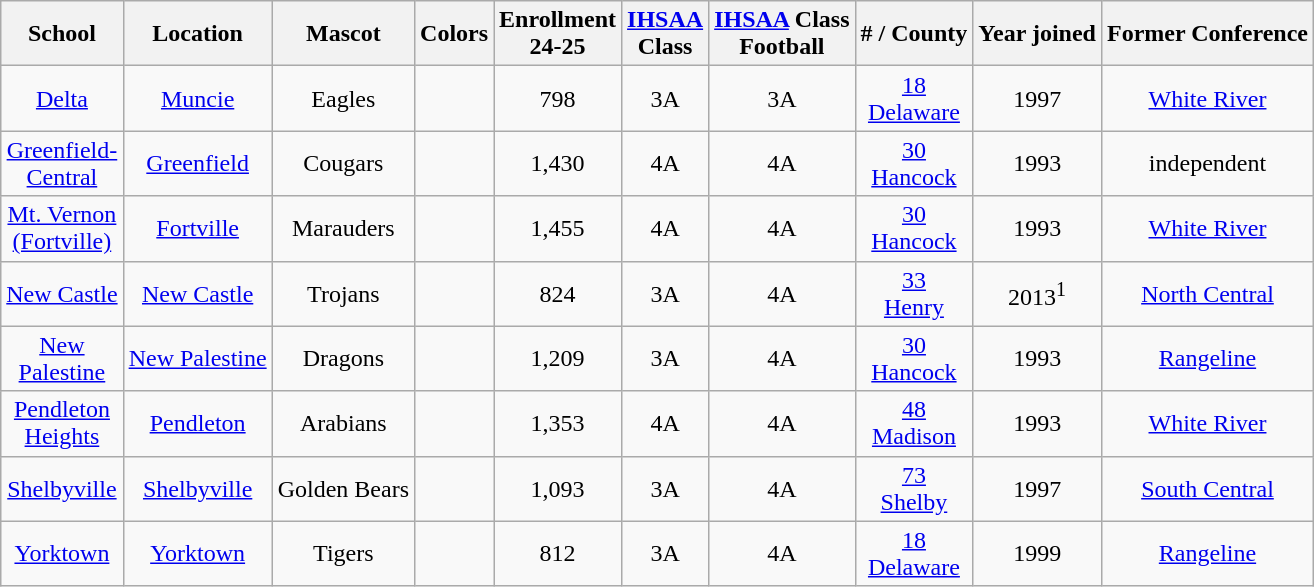<table class="wikitable" style="text-align:center;">
<tr>
<th>School</th>
<th>Location</th>
<th>Mascot</th>
<th>Colors</th>
<th>Enrollment  <br> 24-25</th>
<th><a href='#'>IHSAA</a> <br> Class </th>
<th><a href='#'>IHSAA</a> Class <br> Football </th>
<th># / County</th>
<th>Year joined</th>
<th>Former Conference</th>
</tr>
<tr>
<td><a href='#'>Delta</a></td>
<td><a href='#'>Muncie</a></td>
<td>Eagles</td>
<td>  </td>
<td>798</td>
<td>3A</td>
<td>3A</td>
<td><a href='#'>18 <br> Delaware</a></td>
<td>1997</td>
<td><a href='#'>White River</a></td>
</tr>
<tr>
<td><a href='#'>Greenfield- <br> Central</a></td>
<td><a href='#'>Greenfield</a></td>
<td>Cougars</td>
<td>  </td>
<td>1,430</td>
<td>4A</td>
<td>4A</td>
<td><a href='#'>30 <br> Hancock</a></td>
<td>1993</td>
<td>independent</td>
</tr>
<tr>
<td><a href='#'>Mt. Vernon<br>(Fortville)</a></td>
<td><a href='#'>Fortville</a></td>
<td>Marauders</td>
<td>  </td>
<td>1,455</td>
<td>4A</td>
<td>4A</td>
<td><a href='#'>30 <br> Hancock</a></td>
<td>1993</td>
<td><a href='#'>White River</a></td>
</tr>
<tr>
<td><a href='#'>New Castle</a></td>
<td><a href='#'>New Castle</a></td>
<td>Trojans</td>
<td> </td>
<td>824</td>
<td>3A</td>
<td>4A</td>
<td><a href='#'>33 <br> Henry</a></td>
<td>2013<sup>1</sup></td>
<td><a href='#'>North Central</a></td>
</tr>
<tr>
<td><a href='#'>New <br> Palestine</a></td>
<td><a href='#'>New Palestine</a></td>
<td>Dragons</td>
<td> </td>
<td>1,209</td>
<td>3A</td>
<td>4A</td>
<td><a href='#'>30 <br> Hancock</a></td>
<td>1993</td>
<td><a href='#'>Rangeline</a></td>
</tr>
<tr>
<td><a href='#'>Pendleton <br> Heights</a></td>
<td><a href='#'>Pendleton</a></td>
<td>Arabians</td>
<td> </td>
<td>1,353</td>
<td>4A</td>
<td>4A</td>
<td><a href='#'>48 <br> Madison</a></td>
<td>1993</td>
<td><a href='#'>White River</a></td>
</tr>
<tr>
<td><a href='#'>Shelbyville</a></td>
<td><a href='#'>Shelbyville</a></td>
<td>Golden Bears</td>
<td>  </td>
<td>1,093</td>
<td>3A</td>
<td>4A</td>
<td><a href='#'>73 <br> Shelby</a></td>
<td>1997</td>
<td><a href='#'>South Central</a></td>
</tr>
<tr>
<td><a href='#'>Yorktown</a></td>
<td><a href='#'>Yorktown</a></td>
<td>Tigers</td>
<td>  </td>
<td>812</td>
<td>3A</td>
<td>4A</td>
<td><a href='#'>18 <br> Delaware</a></td>
<td>1999</td>
<td><a href='#'>Rangeline</a></td>
</tr>
</table>
